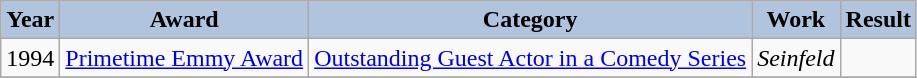<table class="wikitable">
<tr style="text-align:center;">
<th style="background:#B0C4DE">Year</th>
<th style="background:#B0C4DE">Award</th>
<th style="background:#B0C4DE">Category</th>
<th style="background:#B0C4DE">Work</th>
<th style="background:#B0C4DE">Result</th>
</tr>
<tr>
<td>1994</td>
<td><a href='#'>Primetime Emmy Award</a></td>
<td><a href='#'>Outstanding Guest Actor in a Comedy Series</a></td>
<td><em>Seinfeld</em></td>
<td></td>
</tr>
<tr>
</tr>
</table>
